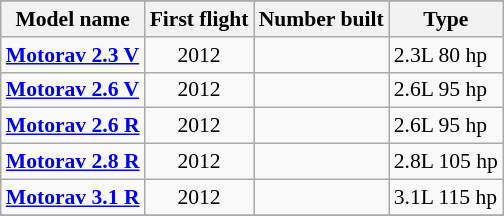<table class="wikitable" align=center style="font-size:90%;">
<tr>
</tr>
<tr style="background:#efefef;">
<th>Model name</th>
<th>First flight</th>
<th>Number built</th>
<th>Type</th>
</tr>
<tr>
<td align=left><strong><a href='#'>Motorav 2.3 V</a></strong></td>
<td align=center>2012</td>
<td align=center></td>
<td align=left>2.3L 80 hp</td>
</tr>
<tr>
<td align=left><strong><a href='#'>Motorav 2.6 V</a></strong></td>
<td align=center>2012</td>
<td align=center></td>
<td align=left>2.6L 95 hp</td>
</tr>
<tr>
<td align=left><strong><a href='#'>Motorav 2.6 R</a></strong></td>
<td align=center>2012</td>
<td align=center></td>
<td align=left>2.6L 95 hp</td>
</tr>
<tr>
<td align=left><strong><a href='#'>Motorav 2.8 R</a></strong></td>
<td align=center>2012</td>
<td align=center></td>
<td align=left>2.8L 105 hp</td>
</tr>
<tr>
<td align=left><strong><a href='#'>Motorav 3.1 R</a></strong></td>
<td align=center>2012</td>
<td align=center></td>
<td align=left>3.1L 115 hp</td>
</tr>
<tr>
</tr>
</table>
